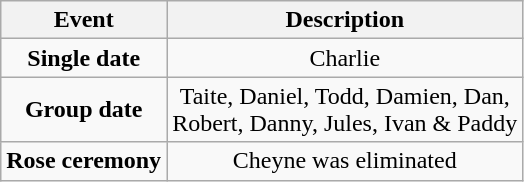<table class="wikitable sortable" style="text-align:center;">
<tr>
<th>Event</th>
<th>Description</th>
</tr>
<tr>
<td><strong>Single date</strong></td>
<td>Charlie</td>
</tr>
<tr>
<td><strong>Group date</strong></td>
<td>Taite, Daniel, Todd, Damien, Dan,<br>Robert, Danny, Jules, Ivan & Paddy</td>
</tr>
<tr>
<td><strong>Rose ceremony</strong></td>
<td>Cheyne was eliminated</td>
</tr>
</table>
